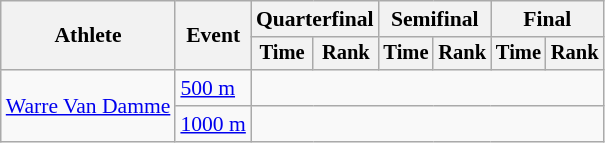<table class="wikitable" style="font-size:90%">
<tr>
<th rowspan=2>Athlete</th>
<th rowspan=2>Event</th>
<th colspan=2>Quarterfinal</th>
<th colspan=2>Semifinal</th>
<th colspan=2>Final</th>
</tr>
<tr style="font-size:95%">
<th>Time</th>
<th>Rank</th>
<th>Time</th>
<th>Rank</th>
<th>Time</th>
<th>Rank</th>
</tr>
<tr align=center>
<td align=left rowspan=2><a href='#'>Warre Van Damme</a></td>
<td align=left><a href='#'>500 m</a></td>
<td colspan="6"></td>
</tr>
<tr align=center>
<td align=left><a href='#'>1000 m</a></td>
<td colspan="6"></td>
</tr>
</table>
